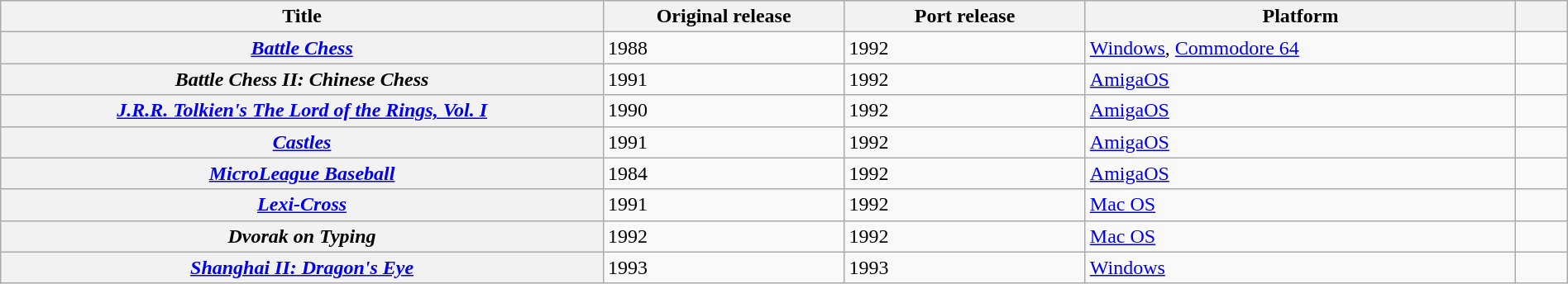<table class="wikitable sortable plainrowheaders" style="width: 100%">
<tr>
<th style="width:35%" scope="col">Title</th>
<th style="width:14%" scope="col">Original release</th>
<th style="width:14%" scope="col">Port release</th>
<th style="width:25%" scope="col">Platform</th>
<th style="width:3%" scope="col" class="unsortable"></th>
</tr>
<tr>
<th scope="row" style="text-align:center;"><em><a href='#'>Battle Chess</a></em></th>
<td>1988</td>
<td>1992</td>
<td><a href='#'>Windows</a>, <a href='#'>Commodore 64</a></td>
<td></td>
</tr>
<tr>
<th scope="row" style="text-align:center;"><em>Battle Chess II: Chinese Chess</em></th>
<td>1991</td>
<td>1992</td>
<td><a href='#'>AmigaOS</a></td>
<td></td>
</tr>
<tr>
<th scope="row" style="text-align:center;"><em><a href='#'>J.R.R. Tolkien's The Lord of the Rings, Vol. I</a></em></th>
<td>1990</td>
<td>1992</td>
<td><a href='#'>AmigaOS</a></td>
<td></td>
</tr>
<tr>
<th scope="row" style="text-align:center;"><em><a href='#'>Castles</a></em></th>
<td>1991</td>
<td>1992</td>
<td><a href='#'>AmigaOS</a></td>
<td></td>
</tr>
<tr>
<th scope="row" style="text-align:center;"><em><a href='#'>MicroLeague Baseball</a></em></th>
<td>1984</td>
<td>1992</td>
<td><a href='#'>AmigaOS</a></td>
<td></td>
</tr>
<tr>
<th scope="row" style="text-align:center;"><em><a href='#'>Lexi-Cross</a></em></th>
<td>1991</td>
<td>1992</td>
<td><a href='#'>Mac OS</a></td>
<td></td>
</tr>
<tr>
<th scope="row" style="text-align:center;"><em>Dvorak on Typing</em></th>
<td>1992</td>
<td>1992</td>
<td><a href='#'>Mac OS</a></td>
<td></td>
</tr>
<tr>
<th scope="row" style="text-align:center;"><em><a href='#'>Shanghai II: Dragon's Eye</a></em></th>
<td>1993</td>
<td>1993</td>
<td><a href='#'>Windows</a></td>
<td></td>
</tr>
</table>
